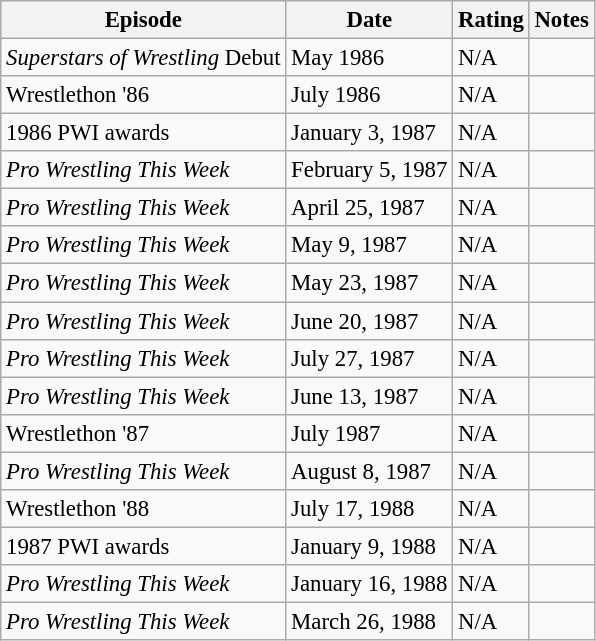<table class="wikitable" style="font-size:95%;">
<tr>
<th>Episode</th>
<th>Date</th>
<th>Rating</th>
<th>Notes</th>
</tr>
<tr>
<td><em>Superstars of Wrestling</em> Debut</td>
<td>May 1986</td>
<td>N/A</td>
<td></td>
</tr>
<tr>
<td>Wrestlethon '86</td>
<td>July 1986</td>
<td>N/A</td>
<td></td>
</tr>
<tr>
<td>1986 PWI awards</td>
<td>January 3, 1987</td>
<td>N/A</td>
<td></td>
</tr>
<tr>
<td><em>Pro Wrestling This Week</em></td>
<td>February 5, 1987</td>
<td>N/A</td>
<td></td>
</tr>
<tr>
<td><em>Pro Wrestling This Week</em></td>
<td>April 25, 1987</td>
<td>N/A</td>
<td></td>
</tr>
<tr>
<td><em>Pro Wrestling This Week</em></td>
<td>May 9, 1987</td>
<td>N/A</td>
<td></td>
</tr>
<tr>
<td><em>Pro Wrestling This Week</em></td>
<td>May 23, 1987</td>
<td>N/A</td>
<td></td>
</tr>
<tr>
<td><em>Pro Wrestling This Week</em></td>
<td>June 20, 1987</td>
<td>N/A</td>
<td></td>
</tr>
<tr>
<td><em>Pro Wrestling This Week</em></td>
<td>July 27, 1987</td>
<td>N/A</td>
<td></td>
</tr>
<tr>
<td><em>Pro Wrestling This Week</em></td>
<td>June 13, 1987</td>
<td>N/A</td>
<td></td>
</tr>
<tr>
<td>Wrestlethon '87</td>
<td>July 1987</td>
<td>N/A</td>
<td></td>
</tr>
<tr>
<td><em>Pro Wrestling This Week</em></td>
<td>August 8, 1987</td>
<td>N/A</td>
<td></td>
</tr>
<tr>
<td>Wrestlethon '88</td>
<td>July 17, 1988</td>
<td>N/A</td>
<td></td>
</tr>
<tr>
<td>1987 PWI awards</td>
<td>January 9, 1988</td>
<td>N/A</td>
<td></td>
</tr>
<tr>
<td><em>Pro Wrestling This Week</em></td>
<td>January 16, 1988</td>
<td>N/A</td>
<td></td>
</tr>
<tr>
<td><em>Pro Wrestling This Week</em></td>
<td>March 26, 1988</td>
<td>N/A</td>
<td></td>
</tr>
</table>
